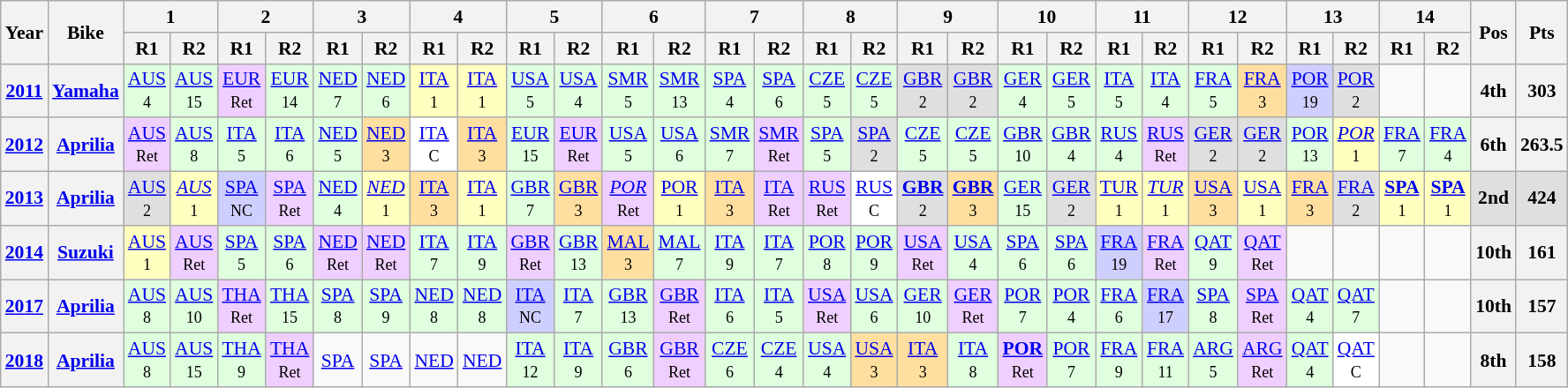<table class="wikitable" style="text-align:center; font-size:90%">
<tr>
<th valign="middle" rowspan=2>Year</th>
<th valign="middle" rowspan=2>Bike</th>
<th colspan=2>1</th>
<th colspan=2>2</th>
<th colspan=2>3</th>
<th colspan=2>4</th>
<th colspan=2>5</th>
<th colspan=2>6</th>
<th colspan=2>7</th>
<th colspan=2>8</th>
<th colspan=2>9</th>
<th colspan=2>10</th>
<th colspan=2>11</th>
<th colspan=2>12</th>
<th colspan=2>13</th>
<th colspan=2>14</th>
<th rowspan=2>Pos</th>
<th rowspan=2>Pts</th>
</tr>
<tr>
<th>R1</th>
<th>R2</th>
<th>R1</th>
<th>R2</th>
<th>R1</th>
<th>R2</th>
<th>R1</th>
<th>R2</th>
<th>R1</th>
<th>R2</th>
<th>R1</th>
<th>R2</th>
<th>R1</th>
<th>R2</th>
<th>R1</th>
<th>R2</th>
<th>R1</th>
<th>R2</th>
<th>R1</th>
<th>R2</th>
<th>R1</th>
<th>R2</th>
<th>R1</th>
<th>R2</th>
<th>R1</th>
<th>R2</th>
<th>R1</th>
<th>R2</th>
</tr>
<tr>
<th><a href='#'>2011</a></th>
<th><a href='#'>Yamaha</a></th>
<td style="background:#dfffdf;"><a href='#'>AUS</a><br><small>4</small></td>
<td style="background:#dfffdf;"><a href='#'>AUS</a><br><small>15</small></td>
<td style="background:#efcfff;"><a href='#'>EUR</a><br><small>Ret</small></td>
<td style="background:#dfffdf;"><a href='#'>EUR</a><br><small>14</small></td>
<td style="background:#dfffdf;"><a href='#'>NED</a><br><small>7</small></td>
<td style="background:#dfffdf;"><a href='#'>NED</a><br><small>6</small></td>
<td style="background:#ffffbf;"><a href='#'>ITA</a><br><small>1</small></td>
<td style="background:#ffffbf;"><a href='#'>ITA</a><br><small>1</small></td>
<td style="background:#dfffdf;"><a href='#'>USA</a><br><small>5</small></td>
<td style="background:#dfffdf;"><a href='#'>USA</a><br><small>4</small></td>
<td style="background:#dfffdf;"><a href='#'>SMR</a><br><small>5</small></td>
<td style="background:#dfffdf;"><a href='#'>SMR</a><br><small>13</small></td>
<td style="background:#dfffdf;"><a href='#'>SPA</a><br><small>4</small></td>
<td style="background:#dfffdf;"><a href='#'>SPA</a><br><small>6</small></td>
<td style="background:#dfffdf;"><a href='#'>CZE</a><br><small>5</small></td>
<td style="background:#dfffdf;"><a href='#'>CZE</a><br><small>5</small></td>
<td style="background:#dfdfdf;"><a href='#'>GBR</a><br><small>2</small></td>
<td style="background:#dfdfdf;"><a href='#'>GBR</a><br><small>2</small></td>
<td style="background:#dfffdf;"><a href='#'>GER</a><br><small>4</small></td>
<td style="background:#dfffdf;"><a href='#'>GER</a><br><small>5</small></td>
<td style="background:#dfffdf;"><a href='#'>ITA</a><br><small>5</small></td>
<td style="background:#dfffdf;"><a href='#'>ITA</a><br><small>4</small></td>
<td style="background:#dfffdf;"><a href='#'>FRA</a><br><small>5</small></td>
<td style="background:#ffdf9f;"><a href='#'>FRA</a><br><small>3</small></td>
<td style="background:#cfcfff;"><a href='#'>POR</a><br><small>19</small></td>
<td style="background:#dfdfdf;"><a href='#'>POR</a><br><small>2</small></td>
<td></td>
<td></td>
<th>4th</th>
<th>303</th>
</tr>
<tr>
<th><a href='#'>2012</a></th>
<th><a href='#'>Aprilia</a></th>
<td style="background:#efcfff;"><a href='#'>AUS</a><br><small>Ret</small></td>
<td style="background:#dfffdf;"><a href='#'>AUS</a><br><small>8</small></td>
<td style="background:#dfffdf;"><a href='#'>ITA</a><br><small>5</small></td>
<td style="background:#dfffdf;"><a href='#'>ITA</a><br><small>6</small></td>
<td style="background:#dfffdf;"><a href='#'>NED</a><br><small>5</small></td>
<td style="background:#ffdf9f;"><a href='#'>NED</a><br><small>3</small></td>
<td style="background:#ffffff;"><a href='#'>ITA</a><br><small>C</small></td>
<td style="background:#ffdf9f;"><a href='#'>ITA</a><br><small>3</small></td>
<td style="background:#dfffdf;"><a href='#'>EUR</a><br><small>15</small></td>
<td style="background:#efcfff;"><a href='#'>EUR</a><br><small>Ret</small></td>
<td style="background:#dfffdf;"><a href='#'>USA</a><br><small>5</small></td>
<td style="background:#dfffdf;"><a href='#'>USA</a><br><small>6</small></td>
<td style="background:#dfffdf;"><a href='#'>SMR</a><br><small>7</small></td>
<td style="background:#efcfff;"><a href='#'>SMR</a><br><small>Ret</small></td>
<td style="background:#dfffdf;"><a href='#'>SPA</a><br><small>5</small></td>
<td style="background:#dfdfdf;"><a href='#'>SPA</a><br><small>2</small></td>
<td style="background:#dfffdf;"><a href='#'>CZE</a><br><small>5</small></td>
<td style="background:#dfffdf;"><a href='#'>CZE</a><br><small>5</small></td>
<td style="background:#dfffdf;"><a href='#'>GBR</a><br><small>10</small></td>
<td style="background:#dfffdf;"><a href='#'>GBR</a><br><small>4</small></td>
<td style="background:#dfffdf;"><a href='#'>RUS</a><br><small>4</small></td>
<td style="background:#efcfff;"><a href='#'>RUS</a><br><small>Ret</small></td>
<td style="background:#dfdfdf;"><a href='#'>GER</a><br><small>2</small></td>
<td style="background:#dfdfdf;"><a href='#'>GER</a><br><small>2</small></td>
<td style="background:#dfffdf;"><a href='#'>POR</a><br><small>13</small></td>
<td style="background:#ffffbf;"><em><a href='#'>POR</a></em><br><small>1</small></td>
<td style="background:#dfffdf;"><a href='#'>FRA</a><br><small>7</small></td>
<td style="background:#dfffdf;"><a href='#'>FRA</a><br><small>4</small></td>
<th>6th</th>
<th>263.5</th>
</tr>
<tr>
<th><a href='#'>2013</a></th>
<th><a href='#'>Aprilia</a></th>
<td style="background:#dfdfdf;"><a href='#'>AUS</a><br><small>2</small></td>
<td style="background:#ffffbf;"><em><a href='#'>AUS</a></em><br><small>1</small></td>
<td style="background:#cfcfff;"><a href='#'>SPA</a><br><small>NC</small></td>
<td style="background:#efcfff;"><a href='#'>SPA</a><br><small>Ret</small></td>
<td style="background:#dfffdf;"><a href='#'>NED</a><br><small>4</small></td>
<td style="background:#ffffbf;"><em><a href='#'>NED</a></em><br><small>1</small></td>
<td style="background:#ffdf9f;"><a href='#'>ITA</a><br><small>3</small></td>
<td style="background:#ffffbf;"><a href='#'>ITA</a><br><small>1</small></td>
<td style="background:#dfffdf;"><a href='#'>GBR</a><br><small>7</small></td>
<td style="background:#ffdf9f;"><a href='#'>GBR</a><br><small>3</small></td>
<td style="background:#efcfff;"><em><a href='#'>POR</a></em><br><small>Ret</small></td>
<td style="background:#ffffbf;"><a href='#'>POR</a><br><small>1</small></td>
<td style="background:#ffdf9f;"><a href='#'>ITA</a><br><small>3</small></td>
<td style="background:#efcfff;"><a href='#'>ITA</a><br><small>Ret</small></td>
<td style="background:#efcfff;"><a href='#'>RUS</a><br><small>Ret</small></td>
<td style="background:#ffffff;"><a href='#'>RUS</a><br><small>C</small></td>
<td style="background:#dfdfdf;"><strong><a href='#'>GBR</a></strong><br><small>2</small></td>
<td style="background:#ffdf9f;"><strong><a href='#'>GBR</a></strong><br><small>3</small></td>
<td style="background:#dfffdf;"><a href='#'>GER</a><br><small>15</small></td>
<td style="background:#dfdfdf;"><a href='#'>GER</a><br><small>2</small></td>
<td style="background:#ffffbf;"><a href='#'>TUR</a><br><small>1</small></td>
<td style="background:#ffffbf;"><em><a href='#'>TUR</a></em><br><small>1</small></td>
<td style="background:#ffdf9f;"><a href='#'>USA</a><br><small>3</small></td>
<td style="background:#ffffbf;"><a href='#'>USA</a><br><small>1</small></td>
<td style="background:#ffdf9f;"><a href='#'>FRA</a><br><small>3</small></td>
<td style="background:#dfdfdf;"><a href='#'>FRA</a><br><small>2</small></td>
<td style="background:#ffffbf;"><strong><a href='#'>SPA</a></strong><br><small>1</small></td>
<td style="background:#ffffbf;"><strong><a href='#'>SPA</a></strong><br><small>1</small></td>
<td style="background:#dfdfdf;"><strong>2nd</strong></td>
<td style="background:#dfdfdf;"><strong>424</strong></td>
</tr>
<tr>
<th><a href='#'>2014</a></th>
<th><a href='#'>Suzuki</a></th>
<td style="background:#ffffbf;"><a href='#'>AUS</a><br><small>1</small></td>
<td style="background:#efcfff;"><a href='#'>AUS</a><br><small>Ret</small></td>
<td style="background:#dfffdf;"><a href='#'>SPA</a><br><small>5</small></td>
<td style="background:#dfffdf;"><a href='#'>SPA</a><br><small>6</small></td>
<td style="background:#efcfff;"><a href='#'>NED</a><br><small>Ret</small></td>
<td style="background:#efcfff;"><a href='#'>NED</a><br><small>Ret</small></td>
<td style="background:#dfffdf;"><a href='#'>ITA</a><br><small>7</small></td>
<td style="background:#dfffdf;"><a href='#'>ITA</a><br><small>9</small></td>
<td style="background:#efcfff;"><a href='#'>GBR</a><br><small>Ret</small></td>
<td style="background:#dfffdf;"><a href='#'>GBR</a><br><small>13</small></td>
<td style="background:#ffdf9f;"><a href='#'>MAL</a><br><small>3</small></td>
<td style="background:#dfffdf;"><a href='#'>MAL</a><br><small>7</small></td>
<td style="background:#dfffdf;"><a href='#'>ITA</a><br><small>9</small></td>
<td style="background:#dfffdf;"><a href='#'>ITA</a><br><small>7</small></td>
<td style="background:#dfffdf;"><a href='#'>POR</a><br><small>8</small></td>
<td style="background:#dfffdf;"><a href='#'>POR</a><br><small>9</small></td>
<td style="background:#efcfff;"><a href='#'>USA</a><br><small>Ret</small></td>
<td style="background:#dfffdf;"><a href='#'>USA</a><br><small>4</small></td>
<td style="background:#dfffdf;"><a href='#'>SPA</a><br><small>6</small></td>
<td style="background:#dfffdf;"><a href='#'>SPA</a><br><small>6</small></td>
<td style="background:#cfcfff;"><a href='#'>FRA</a><br><small>19</small></td>
<td style="background:#efcfff;"><a href='#'>FRA</a><br><small>Ret</small></td>
<td style="background:#dfffdf;"><a href='#'>QAT</a><br><small>9</small></td>
<td style="background:#efcfff;"><a href='#'>QAT</a><br><small>Ret</small></td>
<td></td>
<td></td>
<td></td>
<td></td>
<th>10th</th>
<th>161</th>
</tr>
<tr>
<th><a href='#'>2017</a></th>
<th><a href='#'>Aprilia</a></th>
<td style="background:#DFFFDF;"><a href='#'>AUS</a><br><small>8</small></td>
<td style="background:#DFFFDF;"><a href='#'>AUS</a><br><small>10</small></td>
<td style="background:#EFCFFF;"><a href='#'>THA</a><br><small>Ret</small></td>
<td style="background:#DFFFDF;"><a href='#'>THA</a><br><small>15</small></td>
<td style="background:#dfffdf;"><a href='#'>SPA</a><br><small>8</small></td>
<td style="background:#dfffdf;"><a href='#'>SPA</a><br><small>9</small></td>
<td style="background:#dfffdf;"><a href='#'>NED</a><br><small>8</small></td>
<td style="background:#dfffdf;"><a href='#'>NED</a><br><small>8</small></td>
<td style="background:#cfcfff;"><a href='#'>ITA</a><br><small>NC</small></td>
<td style="background:#dfffdf;"><a href='#'>ITA</a><br><small>7</small></td>
<td style="background:#dfffdf;"><a href='#'>GBR</a><br><small>13</small></td>
<td style="background:#efcfff;"><a href='#'>GBR</a><br><small>Ret</small></td>
<td style="background:#dfffdf;"><a href='#'>ITA</a><br><small>6</small></td>
<td style="background:#dfffdf;"><a href='#'>ITA</a><br><small>5</small></td>
<td style="background:#efcfff;"><a href='#'>USA</a><br><small>Ret</small></td>
<td style="background:#dfffdf;"><a href='#'>USA</a><br><small>6</small></td>
<td style="background:#dfffdf;"><a href='#'>GER</a><br><small>10</small></td>
<td style="background:#efcfff;"><a href='#'>GER</a><br><small>Ret</small></td>
<td style="background:#dfffdf;"><a href='#'>POR</a><br><small>7</small></td>
<td style="background:#dfffdf;"><a href='#'>POR</a><br><small>4</small></td>
<td style="background:#dfffdf;"><a href='#'>FRA</a><br><small>6</small></td>
<td style="background:#cfcfff;"><a href='#'>FRA</a><br><small>17</small></td>
<td style="background:#dfffdf;"><a href='#'>SPA</a><br><small>8</small></td>
<td style="background:#efcfff;"><a href='#'>SPA</a><br><small>Ret</small></td>
<td style="background:#dfffdf;"><a href='#'>QAT</a><br><small>4</small></td>
<td style="background:#dfffdf;"><a href='#'>QAT</a><br><small>7</small></td>
<td></td>
<td></td>
<th>10th</th>
<th>157</th>
</tr>
<tr>
<th><a href='#'>2018</a></th>
<th><a href='#'>Aprilia</a></th>
<td style="background:#dfffdf;"><a href='#'>AUS</a><br><small>8</small></td>
<td style="background:#dfffdf;"><a href='#'>AUS</a><br><small>15</small></td>
<td style="background:#dfffdf;"><a href='#'>THA</a><br><small>9</small></td>
<td style="background:#efcfff;"><a href='#'>THA</a><br><small>Ret</small></td>
<td><a href='#'>SPA</a></td>
<td><a href='#'>SPA</a></td>
<td><a href='#'>NED</a></td>
<td><a href='#'>NED</a></td>
<td style="background:#dfffdf;"><a href='#'>ITA</a><br><small>12</small></td>
<td style="background:#dfffdf;"><a href='#'>ITA</a><br><small>9</small></td>
<td style="background:#dfffdf;"><a href='#'>GBR</a><br><small>6</small></td>
<td style="background:#efcfff;"><a href='#'>GBR</a><br><small>Ret</small></td>
<td style="background:#dfffdf;"><a href='#'>CZE</a><br><small>6</small></td>
<td style="background:#dfffdf;"><a href='#'>CZE</a><br><small>4</small></td>
<td style="background:#dfffdf;"><a href='#'>USA</a><br><small>4</small></td>
<td style="background:#ffdf9f;"><a href='#'>USA</a><br><small>3</small></td>
<td style="background:#ffdf9f;"><a href='#'>ITA</a><br><small>3</small></td>
<td style="background:#dfffdf;"><a href='#'>ITA</a><br><small>8</small></td>
<td style="background:#efcfff;"><strong><a href='#'>POR</a></strong><br><small>Ret</small></td>
<td style="background:#dfffdf;"><a href='#'>POR</a><br><small>7</small></td>
<td style="background:#dfffdf;"><a href='#'>FRA</a><br><small>9</small></td>
<td style="background:#dfffdf;"><a href='#'>FRA</a><br><small>11</small></td>
<td style="background:#dfffdf;"><a href='#'>ARG</a><br><small>5</small></td>
<td style="background:#efcfff;"><a href='#'>ARG</a><br><small>Ret</small></td>
<td style="background:#dfffdf;"><a href='#'>QAT</a><br><small>4</small></td>
<td style="background:#ffffff;"><a href='#'>QAT</a><br><small>C</small></td>
<td></td>
<td></td>
<th>8th</th>
<th>158</th>
</tr>
</table>
